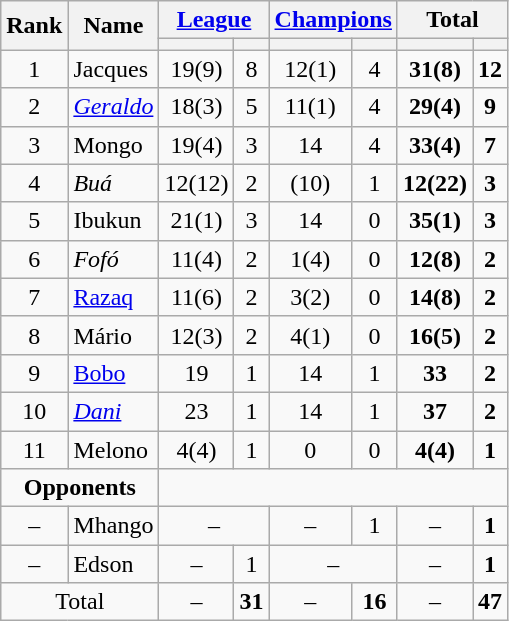<table class="wikitable" style="text-align:center">
<tr>
<th rowspan="2">Rank</th>
<th rowspan="2">Name</th>
<th colspan=2><a href='#'>League</a></th>
<th colspan=2><a href='#'>Champions</a></th>
<th colspan=2>Total</th>
</tr>
<tr>
<th colspan="1"></th>
<th colspan="1"></th>
<th colspan="1"></th>
<th colspan="1"></th>
<th colspan="1"></th>
<th colspan="1"></th>
</tr>
<tr>
<td>1</td>
<td align="left"> Jacques</td>
<td>19(9)</td>
<td>8</td>
<td>12(1)</td>
<td>4</td>
<td><strong>31(8)</strong></td>
<td><strong>12</strong></td>
</tr>
<tr>
<td>2</td>
<td align="left"> <em><a href='#'>Geraldo</a></em></td>
<td>18(3)</td>
<td>5</td>
<td>11(1)</td>
<td>4</td>
<td><strong>29(4)</strong></td>
<td><strong>9</strong></td>
</tr>
<tr>
<td>3</td>
<td align="left"> Mongo</td>
<td>19(4)</td>
<td>3</td>
<td>14</td>
<td>4</td>
<td><strong>33(4)</strong></td>
<td><strong>7</strong></td>
</tr>
<tr>
<td>4</td>
<td align="left"> <em>Buá</em></td>
<td>12(12)</td>
<td>2</td>
<td>(10)</td>
<td>1</td>
<td><strong>12(22)</strong></td>
<td><strong>3</strong></td>
</tr>
<tr>
<td>5</td>
<td align="left"> Ibukun</td>
<td>21(1)</td>
<td>3</td>
<td>14</td>
<td>0</td>
<td><strong>35(1)</strong></td>
<td><strong>3</strong></td>
</tr>
<tr>
<td>6</td>
<td align="left"> <em>Fofó</em></td>
<td>11(4)</td>
<td>2</td>
<td>1(4)</td>
<td>0</td>
<td><strong>12(8)</strong></td>
<td><strong>2</strong></td>
</tr>
<tr>
<td>7</td>
<td align="left"> <a href='#'>Razaq</a></td>
<td>11(6)</td>
<td>2</td>
<td>3(2)</td>
<td>0</td>
<td><strong>14(8)</strong></td>
<td><strong>2</strong></td>
</tr>
<tr>
<td>8</td>
<td align="left"> Mário</td>
<td>12(3)</td>
<td>2</td>
<td>4(1)</td>
<td>0</td>
<td><strong>16(5)</strong></td>
<td><strong>2</strong></td>
</tr>
<tr>
<td>9</td>
<td align="left"> <a href='#'>Bobo</a></td>
<td>19</td>
<td>1</td>
<td>14</td>
<td>1</td>
<td><strong>33</strong></td>
<td><strong>2</strong></td>
</tr>
<tr>
<td>10</td>
<td align="left"> <em><a href='#'>Dani</a></em></td>
<td>23</td>
<td>1</td>
<td>14</td>
<td>1</td>
<td><strong>37</strong></td>
<td><strong>2</strong></td>
</tr>
<tr>
<td>11</td>
<td align="left"> Melono</td>
<td>4(4)</td>
<td>1</td>
<td>0</td>
<td>0</td>
<td><strong>4(4)</strong></td>
<td><strong>1</strong></td>
</tr>
<tr>
<td colspan=2><strong>Opponents</strong></td>
</tr>
<tr>
<td>–</td>
<td align="left"> Mhango</td>
<td colspan=2>–</td>
<td>–</td>
<td>1</td>
<td>–</td>
<td><strong>1</strong></td>
</tr>
<tr>
<td>–</td>
<td align="left"> Edson</td>
<td>–</td>
<td>1</td>
<td colspan=2>–</td>
<td>–</td>
<td><strong>1</strong></td>
</tr>
<tr>
<td colspan=2>Total</td>
<td>–</td>
<td><strong>31</strong></td>
<td>–</td>
<td><strong>16</strong></td>
<td>–</td>
<td><strong>47</strong></td>
</tr>
</table>
